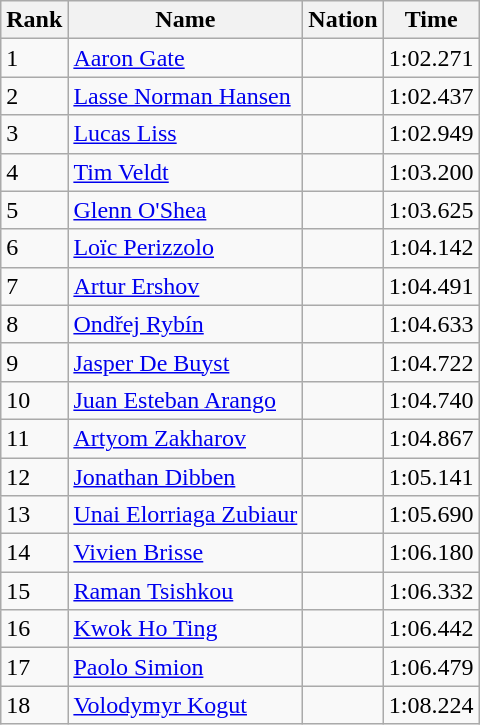<table class="wikitable sortable" style="text-align:left">
<tr>
<th>Rank</th>
<th>Name</th>
<th>Nation</th>
<th>Time</th>
</tr>
<tr>
<td>1</td>
<td><a href='#'>Aaron Gate</a></td>
<td></td>
<td>1:02.271</td>
</tr>
<tr>
<td>2</td>
<td><a href='#'>Lasse Norman Hansen</a></td>
<td></td>
<td>1:02.437</td>
</tr>
<tr>
<td>3</td>
<td><a href='#'>Lucas Liss</a></td>
<td></td>
<td>1:02.949</td>
</tr>
<tr>
<td>4</td>
<td><a href='#'>Tim Veldt</a></td>
<td></td>
<td>1:03.200</td>
</tr>
<tr>
<td>5</td>
<td><a href='#'>Glenn O'Shea</a></td>
<td></td>
<td>1:03.625</td>
</tr>
<tr>
<td>6</td>
<td><a href='#'>Loïc Perizzolo</a></td>
<td></td>
<td>1:04.142</td>
</tr>
<tr>
<td>7</td>
<td><a href='#'>Artur Ershov</a></td>
<td></td>
<td>1:04.491</td>
</tr>
<tr>
<td>8</td>
<td><a href='#'>Ondřej Rybín</a></td>
<td></td>
<td>1:04.633</td>
</tr>
<tr>
<td>9</td>
<td><a href='#'>Jasper De Buyst</a></td>
<td></td>
<td>1:04.722</td>
</tr>
<tr>
<td>10</td>
<td><a href='#'>Juan Esteban Arango</a></td>
<td></td>
<td>1:04.740</td>
</tr>
<tr>
<td>11</td>
<td><a href='#'>Artyom Zakharov</a></td>
<td></td>
<td>1:04.867</td>
</tr>
<tr>
<td>12</td>
<td><a href='#'>Jonathan Dibben</a></td>
<td></td>
<td>1:05.141</td>
</tr>
<tr>
<td>13</td>
<td><a href='#'>Unai Elorriaga Zubiaur</a></td>
<td></td>
<td>1:05.690</td>
</tr>
<tr>
<td>14</td>
<td><a href='#'>Vivien Brisse</a></td>
<td></td>
<td>1:06.180</td>
</tr>
<tr>
<td>15</td>
<td><a href='#'>Raman Tsishkou</a></td>
<td></td>
<td>1:06.332</td>
</tr>
<tr>
<td>16</td>
<td><a href='#'>Kwok Ho Ting</a></td>
<td></td>
<td>1:06.442</td>
</tr>
<tr>
<td>17</td>
<td><a href='#'>Paolo Simion</a></td>
<td></td>
<td>1:06.479</td>
</tr>
<tr>
<td>18</td>
<td><a href='#'>Volodymyr Kogut</a></td>
<td></td>
<td>1:08.224</td>
</tr>
</table>
